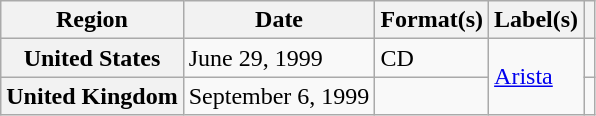<table class="wikitable plainrowheaders">
<tr>
<th scope="col">Region</th>
<th scope="col">Date</th>
<th scope="col">Format(s)</th>
<th scope="col">Label(s)</th>
<th scope="col"></th>
</tr>
<tr>
<th scope="row">United States</th>
<td>June 29, 1999</td>
<td>CD</td>
<td rowspan="2"><a href='#'>Arista</a></td>
<td></td>
</tr>
<tr>
<th scope="row">United Kingdom</th>
<td>September 6, 1999</td>
<td></td>
<td></td>
</tr>
</table>
